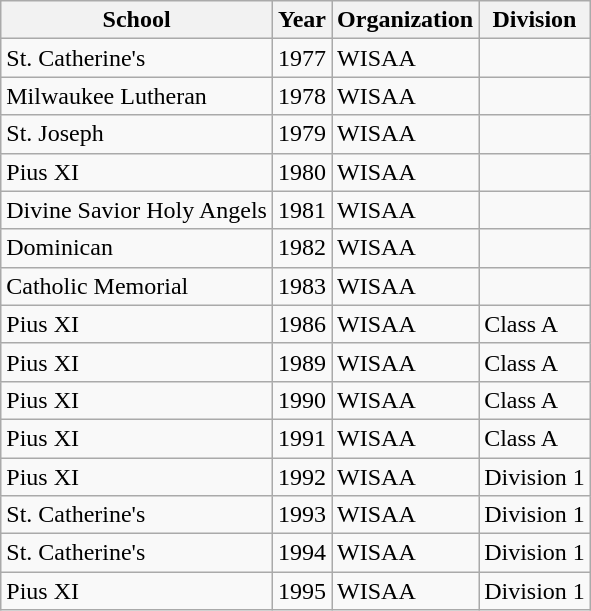<table class="wikitable">
<tr>
<th>School</th>
<th>Year</th>
<th>Organization</th>
<th>Division</th>
</tr>
<tr>
<td>St. Catherine's</td>
<td>1977</td>
<td>WISAA</td>
<td></td>
</tr>
<tr>
<td>Milwaukee Lutheran</td>
<td>1978</td>
<td>WISAA</td>
<td></td>
</tr>
<tr>
<td>St. Joseph</td>
<td>1979</td>
<td>WISAA</td>
<td></td>
</tr>
<tr>
<td>Pius XI</td>
<td>1980</td>
<td>WISAA</td>
<td></td>
</tr>
<tr>
<td>Divine Savior Holy Angels</td>
<td>1981</td>
<td>WISAA</td>
<td></td>
</tr>
<tr>
<td>Dominican</td>
<td>1982</td>
<td>WISAA</td>
<td></td>
</tr>
<tr>
<td>Catholic Memorial</td>
<td>1983</td>
<td>WISAA</td>
<td></td>
</tr>
<tr>
<td>Pius XI</td>
<td>1986</td>
<td>WISAA</td>
<td>Class A</td>
</tr>
<tr>
<td>Pius XI</td>
<td>1989</td>
<td>WISAA</td>
<td>Class A</td>
</tr>
<tr>
<td>Pius XI</td>
<td>1990</td>
<td>WISAA</td>
<td>Class A</td>
</tr>
<tr>
<td>Pius XI</td>
<td>1991</td>
<td>WISAA</td>
<td>Class A</td>
</tr>
<tr>
<td>Pius XI</td>
<td>1992</td>
<td>WISAA</td>
<td>Division 1</td>
</tr>
<tr>
<td>St. Catherine's</td>
<td>1993</td>
<td>WISAA</td>
<td>Division 1</td>
</tr>
<tr>
<td>St. Catherine's</td>
<td>1994</td>
<td>WISAA</td>
<td>Division 1</td>
</tr>
<tr>
<td>Pius XI</td>
<td>1995</td>
<td>WISAA</td>
<td>Division 1</td>
</tr>
</table>
